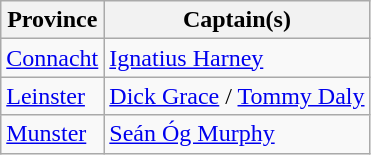<table class="wikitable">
<tr>
<th><strong>Province</strong></th>
<th><strong>Captain(s)</strong></th>
</tr>
<tr>
<td> <a href='#'>Connacht</a></td>
<td><a href='#'>Ignatius Harney</a></td>
</tr>
<tr>
<td> <a href='#'>Leinster</a></td>
<td><a href='#'>Dick Grace</a> / <a href='#'>Tommy Daly</a></td>
</tr>
<tr>
<td> <a href='#'>Munster</a></td>
<td><a href='#'>Seán Óg Murphy</a></td>
</tr>
</table>
